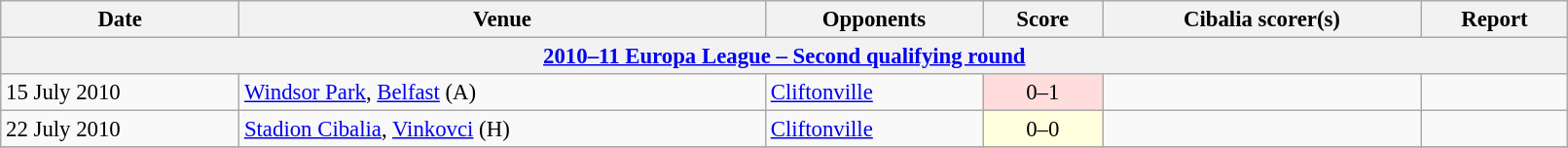<table class="wikitable" width=85%; style="text-align: left; font-size:95%;">
<tr>
<th>Date</th>
<th>Venue</th>
<th>Opponents</th>
<th>Score</th>
<th>Cibalia scorer(s)</th>
<th>Report</th>
</tr>
<tr>
<th colspan=7><a href='#'>2010–11 Europa League – Second qualifying round</a></th>
</tr>
<tr>
<td>15 July 2010</td>
<td><a href='#'>Windsor Park</a>, <a href='#'>Belfast</a> (A)</td>
<td> <a href='#'>Cliftonville</a></td>
<td align=center bgcolor=ffdddd>0–1</td>
<td></td>
<td></td>
</tr>
<tr>
<td>22 July 2010</td>
<td><a href='#'>Stadion Cibalia</a>, <a href='#'>Vinkovci</a> (H)</td>
<td> <a href='#'>Cliftonville</a></td>
<td align=center bgcolor=ffffdd>0–0</td>
<td></td>
<td></td>
</tr>
<tr>
</tr>
</table>
